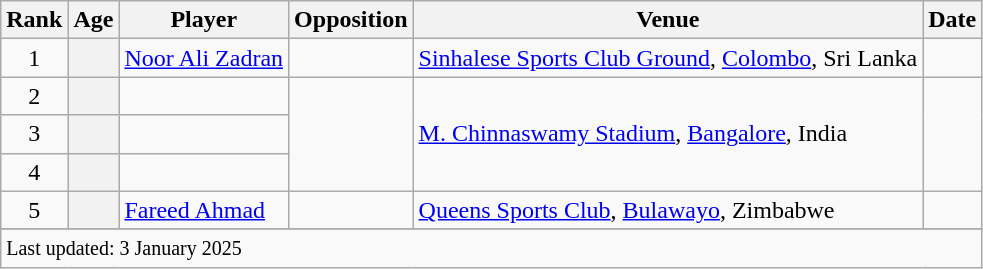<table class="wikitable plainrowheaders sortable">
<tr>
<th scope=col>Rank</th>
<th scope=col>Age</th>
<th scope=col>Player</th>
<th scope=col>Opposition</th>
<th scope=col>Venue</th>
<th scope=col>Date</th>
</tr>
<tr>
<td align=center>1</td>
<th scope=row style=text-align:center;></th>
<td><a href='#'>Noor Ali Zadran</a></td>
<td></td>
<td><a href='#'>Sinhalese Sports Club Ground</a>, <a href='#'>Colombo</a>, Sri Lanka</td>
<td></td>
</tr>
<tr>
<td align=center>2</td>
<th scope=row style=text-align:center;></th>
<td></td>
<td rowspan=3></td>
<td rowspan=3><a href='#'>M. Chinnaswamy Stadium</a>, <a href='#'>Bangalore</a>, India</td>
<td rowspan=3></td>
</tr>
<tr>
<td align=center>3</td>
<th scope=row style=text-align:center;></th>
<td></td>
</tr>
<tr>
<td align=center>4</td>
<th scope=row style=text-align:center;></th>
<td></td>
</tr>
<tr>
<td align=center>5</td>
<th scope=row style=text-align:center;></th>
<td><a href='#'>Fareed Ahmad</a></td>
<td></td>
<td><a href='#'>Queens Sports Club</a>, <a href='#'>Bulawayo</a>, Zimbabwe</td>
<td></td>
</tr>
<tr>
</tr>
<tr class=sortbottom>
<td colspan=7><small>Last updated: 3 January 2025</small></td>
</tr>
</table>
